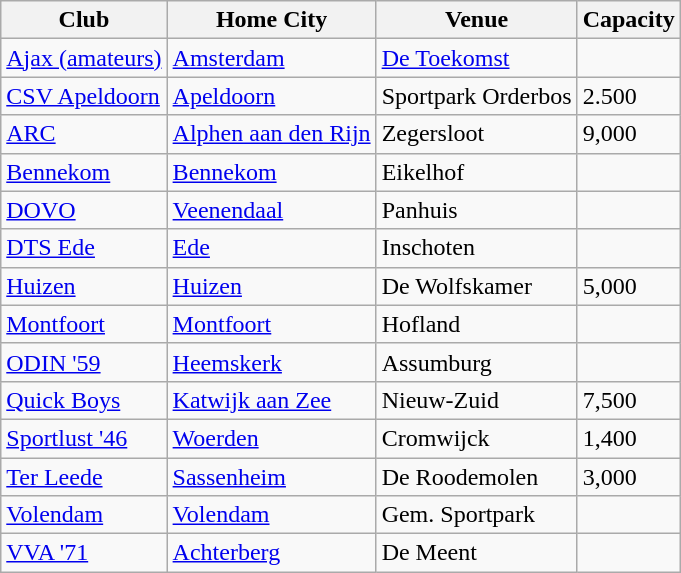<table class="wikitable sortable">
<tr>
<th>Club</th>
<th>Home City</th>
<th>Venue</th>
<th>Capacity</th>
</tr>
<tr>
<td><a href='#'>Ajax (amateurs)</a></td>
<td><a href='#'>Amsterdam</a></td>
<td><a href='#'>De Toekomst</a></td>
<td></td>
</tr>
<tr>
<td><a href='#'>CSV Apeldoorn</a></td>
<td><a href='#'>Apeldoorn</a></td>
<td>Sportpark Orderbos</td>
<td>2.500</td>
</tr>
<tr>
<td><a href='#'>ARC</a></td>
<td><a href='#'>Alphen aan den Rijn</a></td>
<td>Zegersloot</td>
<td>9,000</td>
</tr>
<tr>
<td><a href='#'>Bennekom</a></td>
<td><a href='#'>Bennekom</a></td>
<td>Eikelhof</td>
<td></td>
</tr>
<tr>
<td><a href='#'>DOVO</a></td>
<td><a href='#'>Veenendaal</a></td>
<td>Panhuis</td>
<td></td>
</tr>
<tr>
<td><a href='#'>DTS Ede</a></td>
<td><a href='#'>Ede</a></td>
<td>Inschoten</td>
<td></td>
</tr>
<tr>
<td><a href='#'>Huizen</a></td>
<td><a href='#'>Huizen</a></td>
<td>De Wolfskamer</td>
<td>5,000</td>
</tr>
<tr>
<td><a href='#'>Montfoort</a></td>
<td><a href='#'>Montfoort</a></td>
<td>Hofland</td>
<td></td>
</tr>
<tr>
<td><a href='#'>ODIN '59</a></td>
<td><a href='#'>Heemskerk</a></td>
<td>Assumburg</td>
<td></td>
</tr>
<tr>
<td><a href='#'>Quick Boys</a></td>
<td><a href='#'>Katwijk aan Zee</a></td>
<td>Nieuw-Zuid</td>
<td>7,500</td>
</tr>
<tr>
<td><a href='#'>Sportlust '46</a></td>
<td><a href='#'>Woerden</a></td>
<td>Cromwijck</td>
<td>1,400</td>
</tr>
<tr>
<td><a href='#'>Ter Leede</a></td>
<td><a href='#'>Sassenheim</a></td>
<td>De Roodemolen</td>
<td>3,000</td>
</tr>
<tr>
<td><a href='#'>Volendam</a></td>
<td><a href='#'>Volendam</a></td>
<td>Gem. Sportpark</td>
<td></td>
</tr>
<tr>
<td><a href='#'>VVA '71</a></td>
<td><a href='#'>Achterberg</a></td>
<td>De Meent</td>
<td></td>
</tr>
</table>
